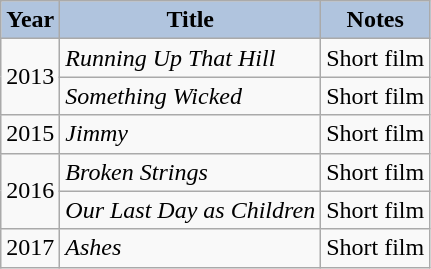<table class="wikitable">
<tr>
<th style="background:#B0C4DE;">Year</th>
<th style="background:#B0C4DE;">Title</th>
<th style="background:#B0C4DE;">Notes</th>
</tr>
<tr>
<td rowspan="2">2013</td>
<td><em>Running Up That Hill</em></td>
<td>Short film</td>
</tr>
<tr>
<td><em>Something Wicked</em></td>
<td>Short film</td>
</tr>
<tr>
<td>2015</td>
<td><em>Jimmy</em></td>
<td>Short film</td>
</tr>
<tr>
<td rowspan="2">2016</td>
<td><em>Broken Strings</em></td>
<td>Short film</td>
</tr>
<tr>
<td><em>Our Last Day as Children</em></td>
<td>Short film</td>
</tr>
<tr>
<td>2017</td>
<td><em>Ashes</em></td>
<td>Short film</td>
</tr>
</table>
